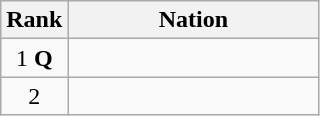<table class="wikitable" style="text-align:center;">
<tr>
<th>Rank</th>
<th style="width:10em">Nation</th>
</tr>
<tr>
<td>1 <strong>Q</strong></td>
<td align=left></td>
</tr>
<tr>
<td>2</td>
<td align=left></td>
</tr>
</table>
